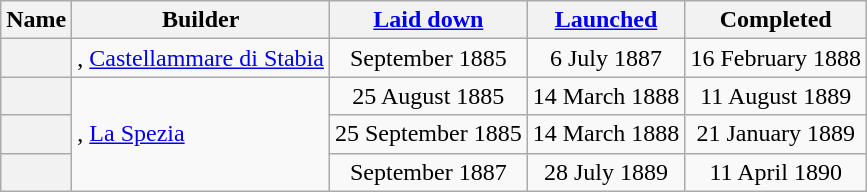<table class="wikitable plainrowheaders">
<tr>
<th scope="col">Name</th>
<th scope="col">Builder</th>
<th scope="col"><a href='#'>Laid down</a></th>
<th scope="col"><a href='#'>Launched</a></th>
<th scope="col">Completed</th>
</tr>
<tr valign=middle>
<th scope="row"></th>
<td>, <a href='#'>Castellammare di Stabia</a></td>
<td align=center>September 1885</td>
<td align=center>6 July 1887</td>
<td align=center>16 February 1888</td>
</tr>
<tr valign=middle>
<th scope="row"></th>
<td rowspan="3">, <a href='#'>La Spezia</a></td>
<td align=center>25 August 1885</td>
<td align=center>14 March 1888</td>
<td align=center>11 August 1889</td>
</tr>
<tr valign=middle>
<th scope="row"></th>
<td align=center>25 September 1885</td>
<td align=center>14 March 1888</td>
<td align=center>21 January 1889</td>
</tr>
<tr valign=middle>
<th scope="row"></th>
<td align=center>September 1887</td>
<td align=center>28 July 1889</td>
<td align=center>11 April 1890</td>
</tr>
</table>
